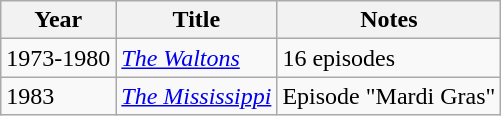<table class="wikitable">
<tr>
<th>Year</th>
<th>Title</th>
<th>Notes</th>
</tr>
<tr>
<td>1973-1980</td>
<td><em><a href='#'>The Waltons</a></em></td>
<td>16 episodes</td>
</tr>
<tr>
<td>1983</td>
<td><em><a href='#'>The Mississippi</a></em></td>
<td>Episode "Mardi Gras"</td>
</tr>
</table>
